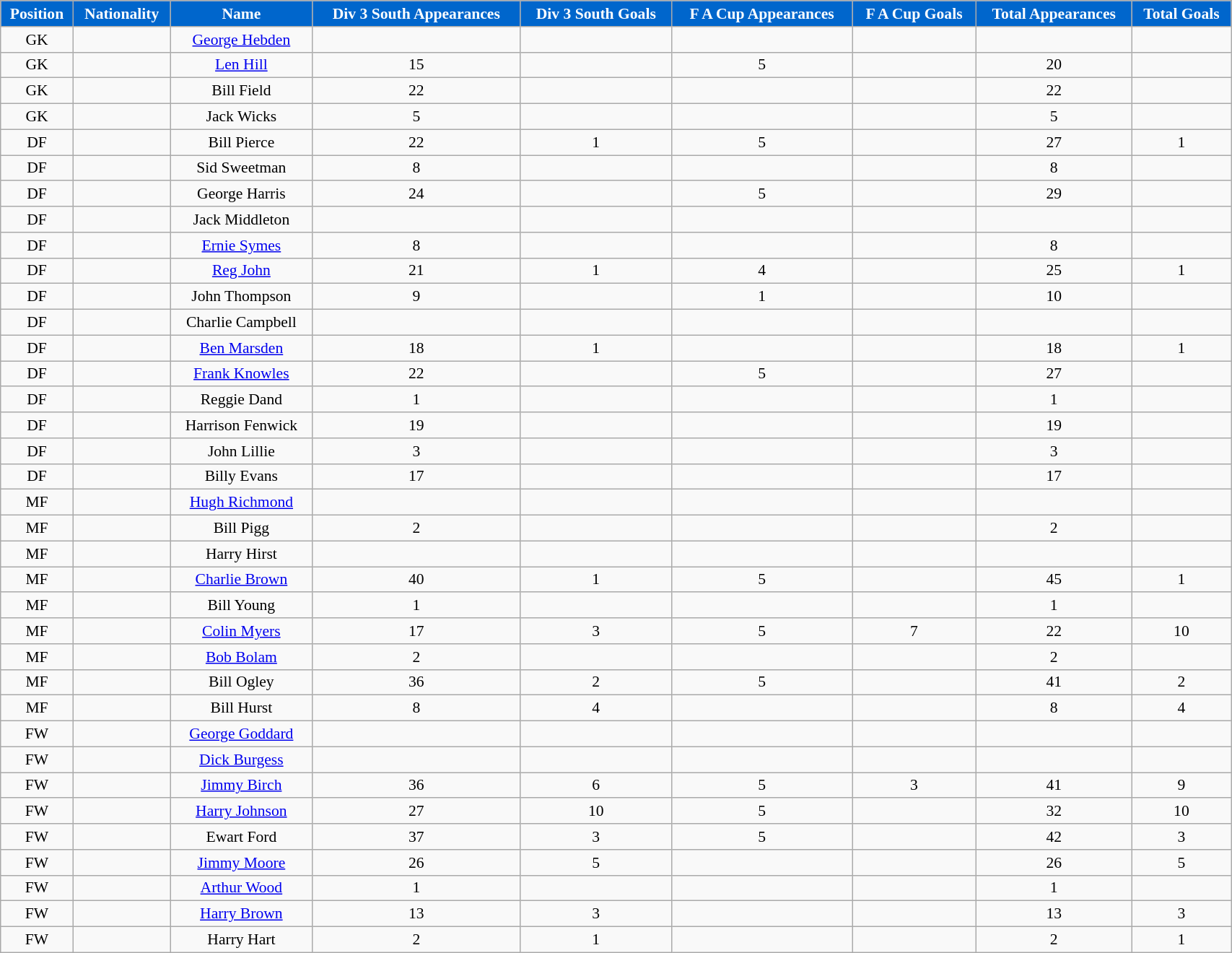<table class="wikitable" style="text-align:center; font-size:90%; width:90%;">
<tr>
<th style="background:#0066CC; color:#FFFFFF; text-align:center;">Position</th>
<th style="background:#0066CC; color:#FFFFFF; text-align:center;">Nationality</th>
<th style="background:#0066CC; color:#FFFFFF; text-align:center;"><strong>Name</strong></th>
<th style="background:#0066CC; color:#FFFFFF; text-align:center;">Div 3 South Appearances</th>
<th style="background:#0066CC; color:#FFFFFF; text-align:center;">Div 3 South Goals</th>
<th style="background:#0066CC; color:#FFFFFF; text-align:center;">F A Cup Appearances</th>
<th style="background:#0066CC; color:#FFFFFF; text-align:center;">F A Cup Goals</th>
<th style="background:#0066CC; color:#FFFFFF; text-align:center;">Total Appearances</th>
<th style="background:#0066CC; color:#FFFFFF; text-align:center;">Total Goals</th>
</tr>
<tr>
<td>GK</td>
<td></td>
<td><a href='#'>George Hebden</a></td>
<td></td>
<td></td>
<td></td>
<td></td>
<td></td>
<td></td>
</tr>
<tr>
<td>GK</td>
<td></td>
<td><a href='#'>Len Hill</a></td>
<td>15</td>
<td></td>
<td>5</td>
<td></td>
<td>20</td>
<td></td>
</tr>
<tr>
<td>GK</td>
<td></td>
<td>Bill Field</td>
<td>22</td>
<td></td>
<td></td>
<td></td>
<td>22</td>
<td></td>
</tr>
<tr>
<td>GK</td>
<td></td>
<td>Jack Wicks</td>
<td>5</td>
<td></td>
<td></td>
<td></td>
<td>5</td>
<td></td>
</tr>
<tr>
<td>DF</td>
<td></td>
<td>Bill Pierce</td>
<td>22</td>
<td>1</td>
<td>5</td>
<td></td>
<td>27</td>
<td>1</td>
</tr>
<tr>
<td>DF</td>
<td></td>
<td>Sid Sweetman</td>
<td>8</td>
<td></td>
<td></td>
<td></td>
<td>8</td>
<td></td>
</tr>
<tr>
<td>DF</td>
<td></td>
<td>George Harris</td>
<td>24</td>
<td></td>
<td>5</td>
<td></td>
<td>29</td>
<td></td>
</tr>
<tr>
<td>DF</td>
<td></td>
<td>Jack Middleton</td>
<td></td>
<td></td>
<td></td>
<td></td>
<td></td>
<td></td>
</tr>
<tr>
<td>DF</td>
<td></td>
<td><a href='#'>Ernie Symes</a></td>
<td>8</td>
<td></td>
<td></td>
<td></td>
<td>8</td>
<td></td>
</tr>
<tr>
<td>DF</td>
<td></td>
<td><a href='#'>Reg John</a></td>
<td>21</td>
<td>1</td>
<td>4</td>
<td></td>
<td>25</td>
<td>1</td>
</tr>
<tr>
<td>DF</td>
<td></td>
<td>John Thompson</td>
<td>9</td>
<td></td>
<td>1</td>
<td></td>
<td>10</td>
<td></td>
</tr>
<tr>
<td>DF</td>
<td></td>
<td>Charlie Campbell</td>
<td></td>
<td></td>
<td></td>
<td></td>
<td></td>
<td></td>
</tr>
<tr>
<td>DF</td>
<td></td>
<td><a href='#'>Ben Marsden</a></td>
<td>18</td>
<td>1</td>
<td></td>
<td></td>
<td>18</td>
<td>1</td>
</tr>
<tr>
<td>DF</td>
<td></td>
<td><a href='#'>Frank Knowles</a></td>
<td>22</td>
<td></td>
<td>5</td>
<td></td>
<td>27</td>
<td></td>
</tr>
<tr>
<td>DF</td>
<td></td>
<td>Reggie Dand</td>
<td>1</td>
<td></td>
<td></td>
<td></td>
<td>1</td>
<td></td>
</tr>
<tr>
<td>DF</td>
<td></td>
<td>Harrison Fenwick</td>
<td>19</td>
<td></td>
<td></td>
<td></td>
<td>19</td>
<td></td>
</tr>
<tr>
<td>DF</td>
<td></td>
<td>John Lillie</td>
<td>3</td>
<td></td>
<td></td>
<td></td>
<td>3</td>
<td></td>
</tr>
<tr>
<td>DF</td>
<td></td>
<td>Billy Evans</td>
<td>17</td>
<td></td>
<td></td>
<td></td>
<td>17</td>
<td></td>
</tr>
<tr>
<td>MF</td>
<td></td>
<td><a href='#'>Hugh Richmond</a></td>
<td></td>
<td></td>
<td></td>
<td></td>
<td></td>
<td></td>
</tr>
<tr>
<td>MF</td>
<td></td>
<td>Bill Pigg</td>
<td>2</td>
<td></td>
<td></td>
<td></td>
<td>2</td>
<td></td>
</tr>
<tr>
<td>MF</td>
<td></td>
<td>Harry Hirst</td>
<td></td>
<td></td>
<td></td>
<td></td>
<td></td>
<td></td>
</tr>
<tr>
<td>MF</td>
<td></td>
<td><a href='#'>Charlie Brown</a></td>
<td>40</td>
<td>1</td>
<td>5</td>
<td></td>
<td>45</td>
<td>1</td>
</tr>
<tr>
<td>MF</td>
<td></td>
<td>Bill Young</td>
<td>1</td>
<td></td>
<td></td>
<td></td>
<td>1</td>
<td></td>
</tr>
<tr>
<td>MF</td>
<td></td>
<td><a href='#'>Colin Myers</a></td>
<td>17</td>
<td>3</td>
<td>5</td>
<td>7</td>
<td>22</td>
<td>10</td>
</tr>
<tr>
<td>MF</td>
<td></td>
<td><a href='#'>Bob Bolam</a></td>
<td>2</td>
<td></td>
<td></td>
<td></td>
<td>2</td>
<td></td>
</tr>
<tr>
<td>MF</td>
<td></td>
<td>Bill Ogley</td>
<td>36</td>
<td>2</td>
<td>5</td>
<td></td>
<td>41</td>
<td>2</td>
</tr>
<tr>
<td>MF</td>
<td></td>
<td>Bill Hurst</td>
<td>8</td>
<td>4</td>
<td></td>
<td></td>
<td>8</td>
<td>4</td>
</tr>
<tr>
<td>FW</td>
<td></td>
<td><a href='#'>George Goddard</a></td>
<td></td>
<td></td>
<td></td>
<td></td>
<td></td>
<td></td>
</tr>
<tr>
<td>FW</td>
<td></td>
<td><a href='#'>Dick Burgess</a></td>
<td></td>
<td></td>
<td></td>
<td></td>
<td></td>
<td></td>
</tr>
<tr>
<td>FW</td>
<td></td>
<td><a href='#'>Jimmy Birch</a></td>
<td>36</td>
<td>6</td>
<td>5</td>
<td>3</td>
<td>41</td>
<td>9</td>
</tr>
<tr>
<td>FW</td>
<td></td>
<td><a href='#'>Harry Johnson</a></td>
<td>27</td>
<td>10</td>
<td>5</td>
<td></td>
<td>32</td>
<td>10</td>
</tr>
<tr>
<td>FW</td>
<td></td>
<td>Ewart Ford</td>
<td>37</td>
<td>3</td>
<td>5</td>
<td></td>
<td>42</td>
<td>3</td>
</tr>
<tr>
<td>FW</td>
<td></td>
<td><a href='#'>Jimmy Moore</a></td>
<td>26</td>
<td>5</td>
<td></td>
<td></td>
<td>26</td>
<td>5</td>
</tr>
<tr>
<td>FW</td>
<td></td>
<td><a href='#'>Arthur Wood</a></td>
<td>1</td>
<td></td>
<td></td>
<td></td>
<td>1</td>
<td></td>
</tr>
<tr>
<td>FW</td>
<td></td>
<td><a href='#'>Harry Brown</a></td>
<td>13</td>
<td>3</td>
<td></td>
<td></td>
<td>13</td>
<td>3</td>
</tr>
<tr>
<td>FW</td>
<td></td>
<td>Harry Hart</td>
<td>2</td>
<td>1</td>
<td></td>
<td></td>
<td>2</td>
<td>1</td>
</tr>
</table>
